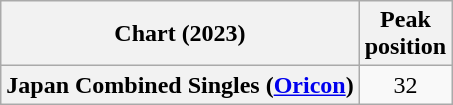<table class="wikitable sortable plainrowheaders" style="text-align:center">
<tr>
<th scope="col">Chart (2023)</th>
<th scope="col">Peak<br>position</th>
</tr>
<tr>
<th scope="row">Japan Combined Singles (<a href='#'>Oricon</a>)</th>
<td>32</td>
</tr>
</table>
